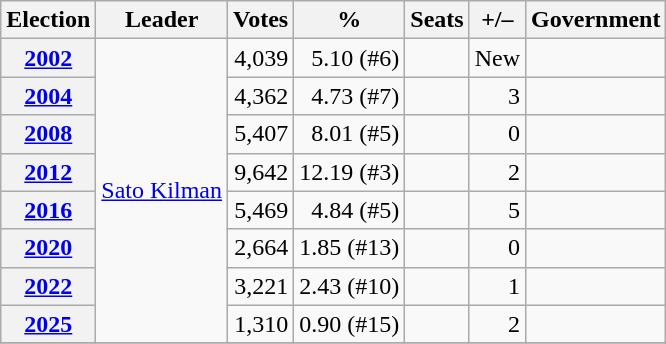<table class="wikitable" style="text-align:right">
<tr>
<th>Election</th>
<th>Leader</th>
<th>Votes</th>
<th>%</th>
<th>Seats</th>
<th>+/–</th>
<th>Government</th>
</tr>
<tr>
<th><a href='#'>2002</a></th>
<td rowspan=8><a href='#'>Sato Kilman</a></td>
<td>4,039</td>
<td>5.10 (#6)</td>
<td></td>
<td>New</td>
<td></td>
</tr>
<tr>
<th><a href='#'>2004</a></th>
<td>4,362</td>
<td>4.73 (#7)</td>
<td></td>
<td> 3</td>
<td></td>
</tr>
<tr>
<th><a href='#'>2008</a></th>
<td>5,407</td>
<td>8.01 (#5)</td>
<td></td>
<td> 0</td>
<td></td>
</tr>
<tr>
<th><a href='#'>2012</a></th>
<td>9,642</td>
<td>12.19 (#3)</td>
<td></td>
<td> 2</td>
<td></td>
</tr>
<tr>
<th><a href='#'>2016</a></th>
<td>5,469</td>
<td>4.84 (#5)</td>
<td></td>
<td> 5</td>
<td></td>
</tr>
<tr>
<th><a href='#'>2020</a></th>
<td>2,664</td>
<td>1.85 (#13)</td>
<td></td>
<td> 0</td>
<td></td>
</tr>
<tr>
<th><a href='#'>2022</a></th>
<td>3,221</td>
<td>2.43 (#10)</td>
<td></td>
<td> 1</td>
<td></td>
</tr>
<tr>
<th><a href='#'>2025</a></th>
<td>1,310</td>
<td>0.90 (#15)</td>
<td></td>
<td> 2</td>
<td></td>
</tr>
<tr>
</tr>
</table>
